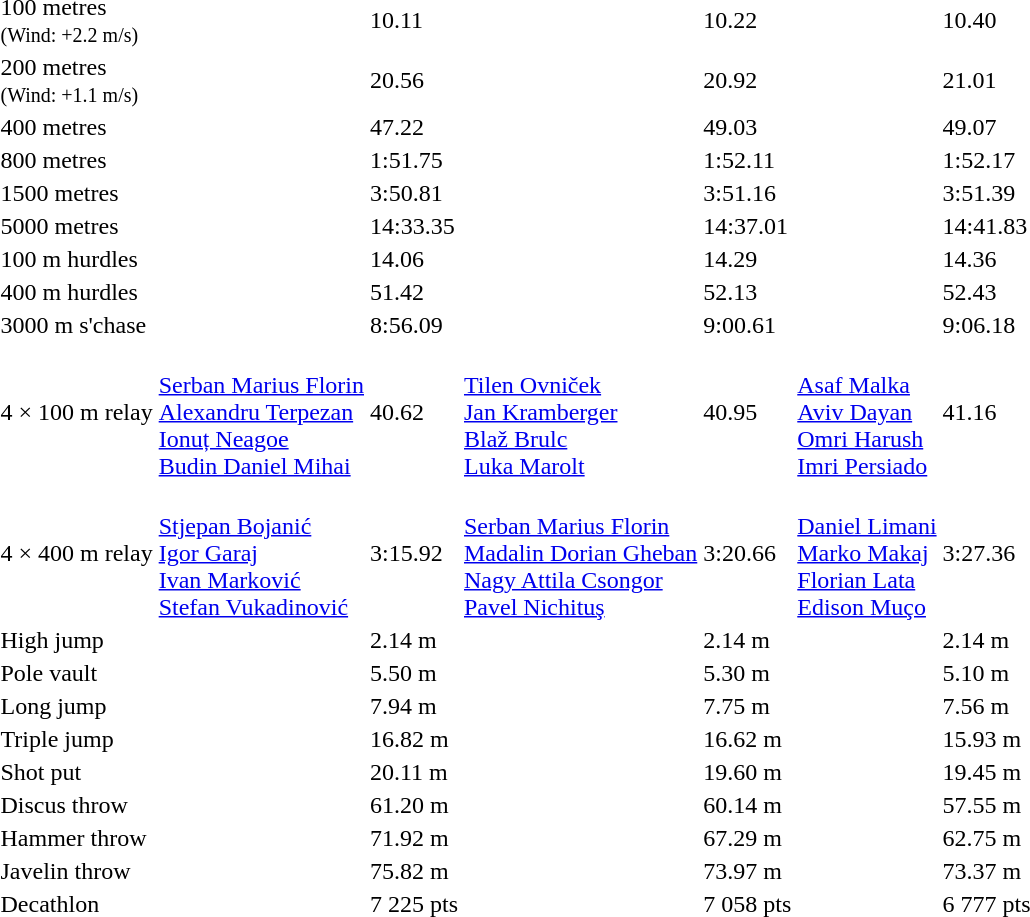<table>
<tr>
<td>100 metres<br><small>(Wind: +2.2 m/s)</small></td>
<td></td>
<td>10.11 </td>
<td></td>
<td>10.22 </td>
<td></td>
<td>10.40 </td>
</tr>
<tr>
<td>200 metres<br><small>(Wind: +1.1 m/s)</small></td>
<td></td>
<td>20.56</td>
<td></td>
<td>20.92</td>
<td></td>
<td>21.01</td>
</tr>
<tr>
<td>400 metres</td>
<td></td>
<td>47.22</td>
<td></td>
<td>49.03</td>
<td></td>
<td>49.07</td>
</tr>
<tr>
<td>800 metres</td>
<td></td>
<td>1:51.75</td>
<td></td>
<td>1:52.11</td>
<td></td>
<td>1:52.17</td>
</tr>
<tr>
<td>1500 metres</td>
<td></td>
<td>3:50.81</td>
<td></td>
<td>3:51.16</td>
<td></td>
<td>3:51.39</td>
</tr>
<tr>
<td>5000 metres</td>
<td></td>
<td>14:33.35</td>
<td></td>
<td>14:37.01</td>
<td></td>
<td>14:41.83</td>
</tr>
<tr>
<td>100 m hurdles</td>
<td></td>
<td>14.06</td>
<td></td>
<td>14.29</td>
<td></td>
<td>14.36</td>
</tr>
<tr>
<td>400 m hurdles</td>
<td></td>
<td>51.42</td>
<td></td>
<td>52.13</td>
<td></td>
<td>52.43</td>
</tr>
<tr>
<td>3000 m s'chase</td>
<td></td>
<td>8:56.09</td>
<td></td>
<td>9:00.61</td>
<td></td>
<td>9:06.18</td>
</tr>
<tr>
<td>4 × 100 m relay</td>
<td><br><a href='#'>Serban Marius Florin</a><br><a href='#'>Alexandru Terpezan</a><br><a href='#'>Ionuț Neagoe</a><br><a href='#'>Budin Daniel Mihai</a></td>
<td>40.62</td>
<td><br><a href='#'>Tilen Ovniček</a><br><a href='#'>Jan Kramberger</a><br><a href='#'>Blaž Brulc</a><br><a href='#'>Luka Marolt</a></td>
<td>40.95</td>
<td><br><a href='#'>Asaf Malka</a><br><a href='#'>Aviv Dayan</a><br><a href='#'>Omri Harush</a><br><a href='#'>Imri Persiado</a></td>
<td>41.16</td>
</tr>
<tr>
<td>4 × 400 m relay</td>
<td><br><a href='#'>Stjepan Bojanić</a><br><a href='#'>Igor Garaj</a><br><a href='#'>Ivan Marković</a><br><a href='#'>Stefan Vukadinović</a></td>
<td>3:15.92</td>
<td><br><a href='#'>Serban Marius Florin</a><br><a href='#'>Madalin Dorian Gheban</a><br><a href='#'>Nagy Attila Csongor</a><br><a href='#'>Pavel Nichituş</a></td>
<td>3:20.66</td>
<td><br><a href='#'>Daniel Limani</a><br><a href='#'>Marko Makaj</a><br><a href='#'>Florian Lata</a><br><a href='#'>Edison Muço</a></td>
<td>3:27.36</td>
</tr>
<tr>
<td>High jump</td>
<td></td>
<td>2.14 m</td>
<td></td>
<td>2.14 m</td>
<td></td>
<td>2.14 m</td>
</tr>
<tr>
<td>Pole vault</td>
<td></td>
<td>5.50 m</td>
<td></td>
<td>5.30 m</td>
<td></td>
<td>5.10 m</td>
</tr>
<tr>
<td>Long jump</td>
<td></td>
<td>7.94 m</td>
<td></td>
<td>7.75 m</td>
<td></td>
<td>7.56 m</td>
</tr>
<tr>
<td>Triple jump</td>
<td></td>
<td>16.82 m</td>
<td></td>
<td>16.62 m</td>
<td></td>
<td>15.93 m</td>
</tr>
<tr>
<td>Shot put</td>
<td></td>
<td>20.11 m</td>
<td></td>
<td>19.60 m</td>
<td></td>
<td>19.45 m</td>
</tr>
<tr>
<td>Discus throw</td>
<td></td>
<td>61.20 m</td>
<td></td>
<td>60.14 m</td>
<td></td>
<td>57.55 m</td>
</tr>
<tr>
<td>Hammer throw</td>
<td></td>
<td>71.92 m</td>
<td></td>
<td>67.29 m</td>
<td></td>
<td>62.75 m</td>
</tr>
<tr>
<td>Javelin throw</td>
<td></td>
<td>75.82 m</td>
<td></td>
<td>73.97 m</td>
<td></td>
<td>73.37 m</td>
</tr>
<tr>
<td>Decathlon</td>
<td></td>
<td>7 225 pts</td>
<td></td>
<td>7 058 pts</td>
<td></td>
<td>6 777 pts</td>
</tr>
</table>
